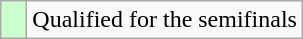<table class=wikitable>
<tr>
<td width=10px style="background-color:#ccffcc;"></td>
<td>Qualified for the semifinals</td>
</tr>
</table>
